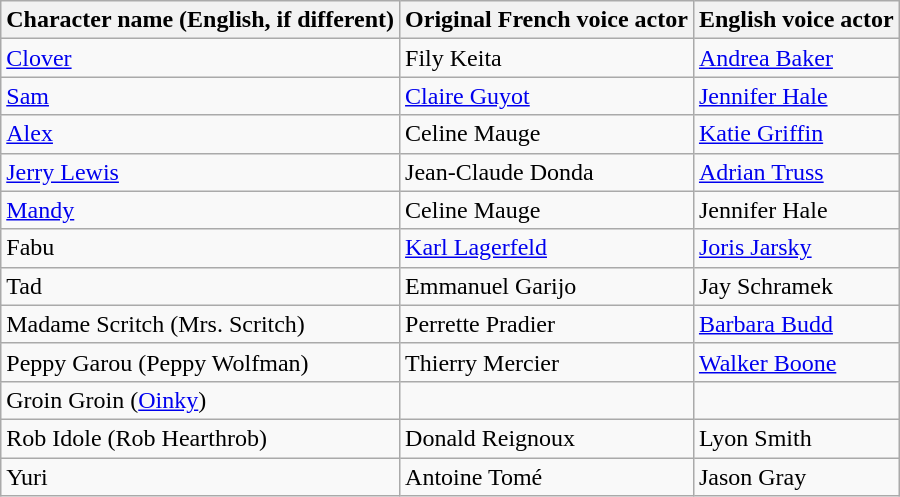<table class="wikitable">
<tr>
<th>Character name (English, if different)</th>
<th>Original French voice actor</th>
<th>English voice actor</th>
</tr>
<tr>
<td><a href='#'>Clover</a></td>
<td>Fily Keita</td>
<td><a href='#'>Andrea Baker</a></td>
</tr>
<tr>
<td><a href='#'>Sam</a></td>
<td><a href='#'>Claire Guyot</a></td>
<td><a href='#'>Jennifer Hale</a></td>
</tr>
<tr>
<td><a href='#'>Alex</a></td>
<td>Celine Mauge</td>
<td><a href='#'>Katie Griffin</a></td>
</tr>
<tr>
<td><a href='#'>Jerry Lewis</a></td>
<td>Jean-Claude Donda</td>
<td><a href='#'>Adrian Truss</a></td>
</tr>
<tr>
<td><a href='#'>Mandy</a></td>
<td>Celine Mauge</td>
<td>Jennifer Hale</td>
</tr>
<tr>
<td>Fabu</td>
<td><a href='#'>Karl Lagerfeld</a></td>
<td><a href='#'>Joris Jarsky</a></td>
</tr>
<tr>
<td>Tad</td>
<td>Emmanuel Garijo</td>
<td>Jay Schramek</td>
</tr>
<tr>
<td>Madame Scritch (Mrs. Scritch)</td>
<td>Perrette Pradier</td>
<td><a href='#'>Barbara Budd</a></td>
</tr>
<tr>
<td>Peppy Garou (Peppy Wolfman)</td>
<td>Thierry Mercier</td>
<td><a href='#'>Walker Boone</a></td>
</tr>
<tr>
<td>Groin Groin (<a href='#'>Oinky</a>)</td>
<td> </td>
<td> </td>
</tr>
<tr>
<td>Rob Idole (Rob Hearthrob)</td>
<td>Donald Reignoux</td>
<td>Lyon Smith</td>
</tr>
<tr>
<td>Yuri</td>
<td>Antoine Tomé</td>
<td>Jason Gray</td>
</tr>
</table>
